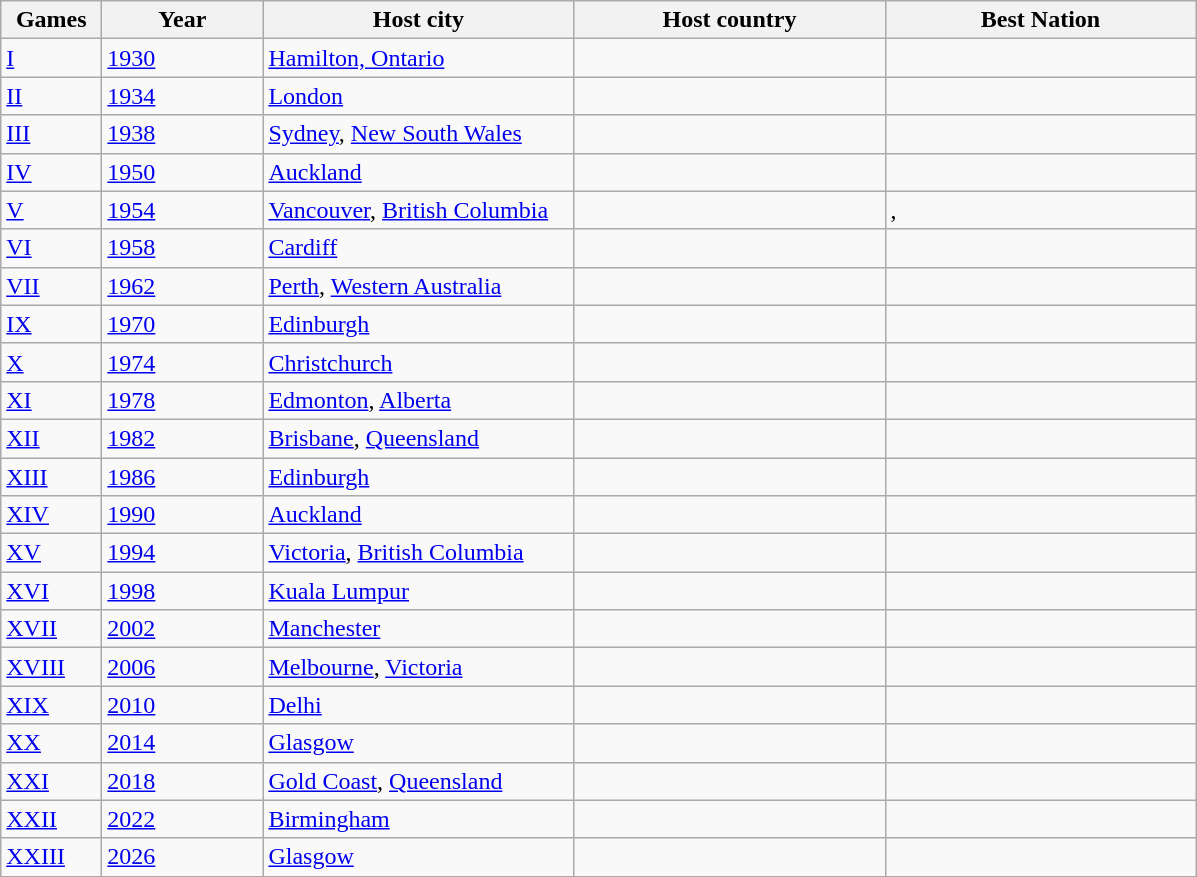<table class="wikitable sortable">
<tr>
<th width=60>Games</th>
<th width=100>Year</th>
<th width=200>Host city</th>
<th width=200>Host country</th>
<th width=200>Best Nation</th>
</tr>
<tr>
<td><a href='#'>I</a></td>
<td><a href='#'>1930</a></td>
<td><a href='#'>Hamilton, Ontario</a></td>
<td></td>
<td></td>
</tr>
<tr>
<td><a href='#'>II</a></td>
<td><a href='#'>1934</a></td>
<td><a href='#'>London</a></td>
<td></td>
<td></td>
</tr>
<tr>
<td><a href='#'>III</a></td>
<td><a href='#'>1938</a></td>
<td><a href='#'>Sydney</a>, <a href='#'>New South Wales</a></td>
<td></td>
<td></td>
</tr>
<tr>
<td><a href='#'>IV</a></td>
<td><a href='#'>1950</a></td>
<td><a href='#'>Auckland</a></td>
<td></td>
<td></td>
</tr>
<tr>
<td><a href='#'>V</a></td>
<td><a href='#'>1954</a></td>
<td><a href='#'>Vancouver</a>, <a href='#'>British Columbia</a></td>
<td></td>
<td>,<br></td>
</tr>
<tr>
<td><a href='#'>VI</a></td>
<td><a href='#'>1958</a></td>
<td><a href='#'>Cardiff</a></td>
<td></td>
<td></td>
</tr>
<tr>
<td><a href='#'>VII</a></td>
<td><a href='#'>1962</a></td>
<td><a href='#'>Perth</a>, <a href='#'>Western Australia</a></td>
<td></td>
<td></td>
</tr>
<tr>
<td><a href='#'>IX</a></td>
<td><a href='#'>1970</a></td>
<td><a href='#'>Edinburgh</a></td>
<td></td>
<td></td>
</tr>
<tr>
<td><a href='#'>X</a></td>
<td><a href='#'>1974</a></td>
<td><a href='#'>Christchurch</a></td>
<td></td>
<td></td>
</tr>
<tr>
<td><a href='#'>XI</a></td>
<td><a href='#'>1978</a></td>
<td><a href='#'>Edmonton</a>, <a href='#'>Alberta</a></td>
<td></td>
<td></td>
</tr>
<tr>
<td><a href='#'>XII</a></td>
<td><a href='#'>1982</a></td>
<td><a href='#'>Brisbane</a>, <a href='#'>Queensland</a></td>
<td></td>
<td></td>
</tr>
<tr>
<td><a href='#'>XIII</a></td>
<td><a href='#'>1986</a></td>
<td><a href='#'>Edinburgh</a></td>
<td></td>
<td></td>
</tr>
<tr>
<td><a href='#'>XIV</a></td>
<td><a href='#'>1990</a></td>
<td><a href='#'>Auckland</a></td>
<td></td>
<td></td>
</tr>
<tr>
<td><a href='#'>XV</a></td>
<td><a href='#'>1994</a></td>
<td><a href='#'>Victoria</a>, <a href='#'>British Columbia</a></td>
<td></td>
<td></td>
</tr>
<tr>
<td><a href='#'>XVI</a></td>
<td><a href='#'>1998</a></td>
<td><a href='#'>Kuala Lumpur</a></td>
<td></td>
<td></td>
</tr>
<tr>
<td><a href='#'>XVII</a></td>
<td><a href='#'>2002</a></td>
<td><a href='#'>Manchester</a></td>
<td></td>
<td></td>
</tr>
<tr>
<td><a href='#'>XVIII</a></td>
<td><a href='#'>2006</a></td>
<td><a href='#'>Melbourne</a>, <a href='#'>Victoria</a></td>
<td></td>
<td></td>
</tr>
<tr>
<td><a href='#'>XIX</a></td>
<td><a href='#'>2010</a></td>
<td><a href='#'>Delhi</a></td>
<td></td>
<td></td>
</tr>
<tr>
<td><a href='#'>XX</a></td>
<td><a href='#'>2014</a></td>
<td><a href='#'>Glasgow</a></td>
<td></td>
<td></td>
</tr>
<tr>
<td><a href='#'>XXI</a></td>
<td><a href='#'>2018</a></td>
<td><a href='#'>Gold Coast</a>, <a href='#'>Queensland</a></td>
<td></td>
<td></td>
</tr>
<tr>
<td><a href='#'>XXII</a></td>
<td><a href='#'>2022</a></td>
<td><a href='#'>Birmingham</a></td>
<td></td>
<td></td>
</tr>
<tr>
<td><a href='#'>XXIII</a></td>
<td><a href='#'>2026</a></td>
<td><a href='#'>Glasgow</a></td>
<td></td>
<td></td>
</tr>
<tr>
</tr>
</table>
